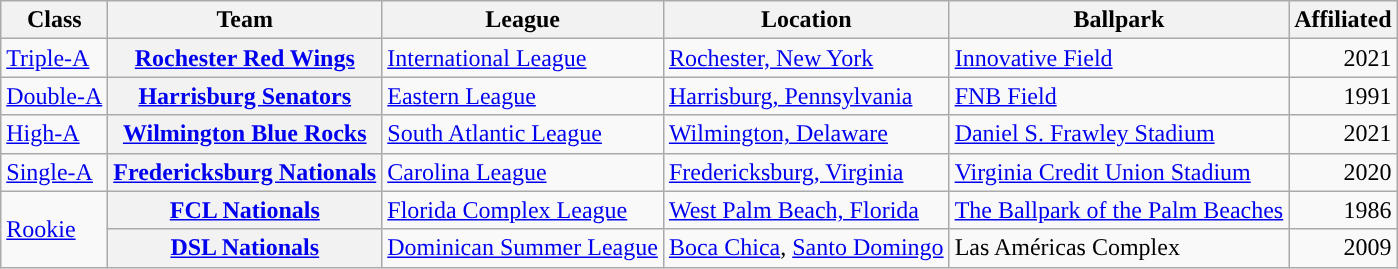<table class="wikitable plainrowheaders sortable">
<tr>
<th scope="col">Class</th>
<th scope="col">Team</th>
<th scope="col">League</th>
<th scope="col">Location</th>
<th scope="col">Ballpark</th>
<th scope="col">Affiliated</th>
</tr>
<tr>
<td><a href='#'>Triple-A</a></td>
<th scope="row"><a href='#'>Rochester Red Wings</a></th>
<td><a href='#'>International League</a></td>
<td><a href='#'>Rochester, New York</a></td>
<td><a href='#'>Innovative Field</a></td>
<td align="right">2021</td>
</tr>
<tr>
<td><a href='#'>Double-A</a></td>
<th scope="row"><a href='#'>Harrisburg Senators</a></th>
<td><a href='#'>Eastern League</a></td>
<td><a href='#'>Harrisburg, Pennsylvania</a></td>
<td><a href='#'>FNB Field</a></td>
<td align="right">1991</td>
</tr>
<tr>
<td><a href='#'>High-A</a></td>
<th scope="row"><a href='#'>Wilmington Blue Rocks</a></th>
<td><a href='#'>South Atlantic League</a></td>
<td><a href='#'>Wilmington, Delaware</a></td>
<td><a href='#'>Daniel S. Frawley Stadium</a></td>
<td align="right">2021</td>
</tr>
<tr>
<td><a href='#'>Single-A</a></td>
<th scope="row"><a href='#'>Fredericksburg Nationals</a></th>
<td><a href='#'>Carolina League</a></td>
<td><a href='#'>Fredericksburg, Virginia</a></td>
<td><a href='#'>Virginia Credit Union Stadium</a></td>
<td align="right">2020</td>
</tr>
<tr>
<td rowspan=2><a href='#'>Rookie</a></td>
<th scope="row"><a href='#'>FCL Nationals</a></th>
<td><a href='#'>Florida Complex League</a></td>
<td><a href='#'>West Palm Beach, Florida</a></td>
<td><a href='#'>The Ballpark of the Palm Beaches</a></td>
<td align="right">1986</td>
</tr>
<tr>
<th scope="row"><a href='#'>DSL Nationals</a></th>
<td><a href='#'>Dominican Summer League</a></td>
<td><a href='#'>Boca Chica</a>, <a href='#'>Santo Domingo</a></td>
<td>Las Américas Complex</td>
<td align="right">2009</td>
</tr>
</table>
